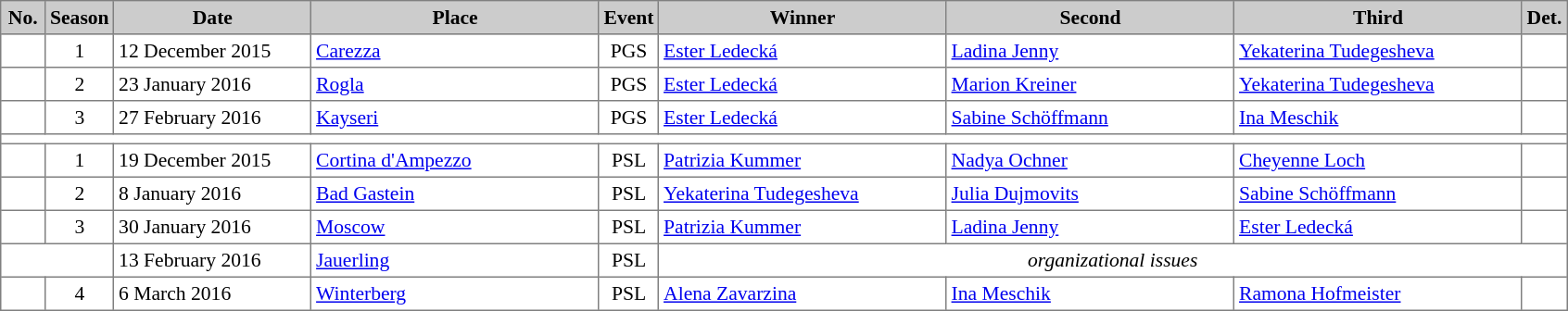<table cellpadding="3" cellspacing="0" border="1" style="background:#ffffff; font-size:90%; border:grey solid 1px; border-collapse:collapse;">
<tr style="background:#ccc; text-align:center;">
<th width=25>No.</th>
<th width=30>Season</th>
<th style="width:135px;">Date</th>
<th style="width:200px;">Place</th>
<th style="width:15px;">Event</th>
<th style="width:200px;">Winner</th>
<th style="width:200px;">Second</th>
<th style="width:200px;">Third</th>
<th style="width:15px;">Det.</th>
</tr>
<tr>
<td align=center></td>
<td align=center>1</td>
<td>12 December 2015</td>
<td> <a href='#'>Carezza</a></td>
<td align=center>PGS</td>
<td> <a href='#'>Ester Ledecká</a></td>
<td> <a href='#'>Ladina Jenny</a></td>
<td> <a href='#'>Yekaterina Tudegesheva</a></td>
<td></td>
</tr>
<tr>
<td align=center></td>
<td align=center>2</td>
<td>23 January 2016</td>
<td> <a href='#'>Rogla</a></td>
<td align=center>PGS</td>
<td> <a href='#'>Ester Ledecká</a></td>
<td> <a href='#'>Marion Kreiner</a></td>
<td> <a href='#'>Yekaterina Tudegesheva</a></td>
<td></td>
</tr>
<tr>
<td align=center></td>
<td align=center>3</td>
<td>27 February 2016</td>
<td> <a href='#'>Kayseri</a></td>
<td align=center>PGS</td>
<td> <a href='#'>Ester Ledecká</a></td>
<td> <a href='#'>Sabine Schöffmann</a></td>
<td> <a href='#'>Ina Meschik</a></td>
<td></td>
</tr>
<tr>
<td colspan=9></td>
</tr>
<tr>
<td align=center></td>
<td align=center>1</td>
<td>19 December 2015<small></small></td>
<td> <a href='#'>Cortina d'Ampezzo</a></td>
<td align=center>PSL</td>
<td> <a href='#'>Patrizia Kummer</a></td>
<td> <a href='#'>Nadya Ochner</a></td>
<td> <a href='#'>Cheyenne Loch</a></td>
<td></td>
</tr>
<tr>
<td align=center></td>
<td align=center>2</td>
<td>8 January 2016</td>
<td> <a href='#'>Bad Gastein</a></td>
<td align=center>PSL</td>
<td> <a href='#'>Yekaterina Tudegesheva</a></td>
<td> <a href='#'>Julia Dujmovits</a></td>
<td> <a href='#'>Sabine Schöffmann</a></td>
<td></td>
</tr>
<tr>
<td align=center></td>
<td align=center>3</td>
<td>30 January 2016</td>
<td> <a href='#'>Moscow</a></td>
<td align=center>PSL</td>
<td> <a href='#'>Patrizia Kummer</a></td>
<td> <a href='#'>Ladina Jenny</a></td>
<td> <a href='#'>Ester Ledecká</a></td>
<td></td>
</tr>
<tr>
<td colspan=2></td>
<td>13 February 2016</td>
<td> <a href='#'>Jauerling</a></td>
<td align=center>PSL</td>
<td colspan=4 align=center><em>organizational issues</em></td>
</tr>
<tr>
<td align=center></td>
<td align=center>4</td>
<td>6 March 2016</td>
<td> <a href='#'>Winterberg</a></td>
<td align=center>PSL</td>
<td> <a href='#'>Alena Zavarzina</a></td>
<td> <a href='#'>Ina Meschik</a></td>
<td> <a href='#'>Ramona Hofmeister</a></td>
<td></td>
</tr>
</table>
